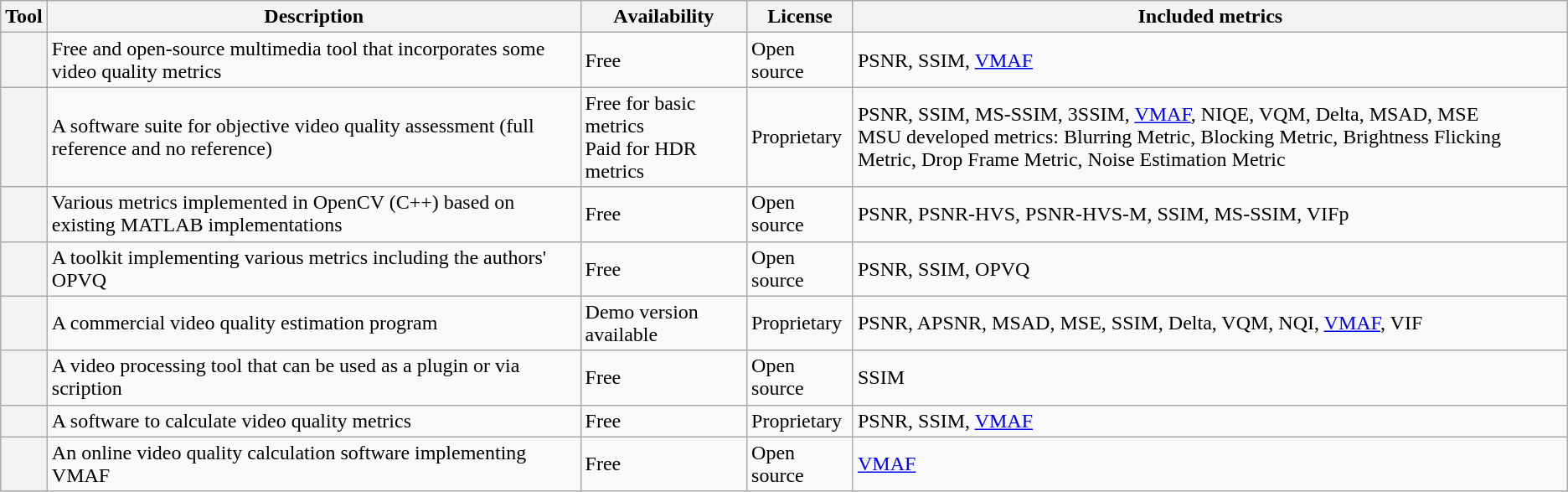<table class="wikitable">
<tr>
<th>Tool</th>
<th>Description</th>
<th>Аvailability</th>
<th>License</th>
<th>Included metrics</th>
</tr>
<tr>
<th></th>
<td>Free and open-source multimedia tool that incorporates some video quality metrics</td>
<td>Free</td>
<td>Open source</td>
<td>PSNR, SSIM, <a href='#'>VMAF</a></td>
</tr>
<tr>
<th></th>
<td>A software suite for objective video quality assessment (full reference and no reference)</td>
<td>Free for basic metrics<br>Paid for HDR metrics</td>
<td>Proprietary</td>
<td>PSNR, SSIM, MS-SSIM, 3SSIM, <a href='#'>VMAF</a>, NIQE, VQM, Delta, MSAD, MSE<br>MSU developed metrics: Blurring Metric, Blocking Metric, Brightness Flicking Metric, Drop Frame Metric, Noise Estimation Metric</td>
</tr>
<tr>
<th></th>
<td>Various metrics implemented in OpenCV (C++) based on existing MATLAB implementations</td>
<td>Free</td>
<td>Open source</td>
<td>PSNR, PSNR-HVS, PSNR-HVS-M, SSIM, MS-SSIM, VIFp</td>
</tr>
<tr>
<th></th>
<td>A toolkit implementing various metrics including the authors' OPVQ</td>
<td>Free</td>
<td>Open source</td>
<td>PSNR, SSIM, OPVQ</td>
</tr>
<tr>
<th></th>
<td>A commercial video quality estimation program</td>
<td>Demo version available</td>
<td>Proprietary</td>
<td>PSNR, APSNR, MSAD, MSE, SSIM, Delta, VQM, NQI, <a href='#'>VMAF</a>, VIF</td>
</tr>
<tr>
<th></th>
<td>A video processing tool that can be used as a plugin or via scription</td>
<td>Free</td>
<td>Open source</td>
<td>SSIM</td>
</tr>
<tr>
<th></th>
<td>A software to calculate video quality metrics</td>
<td>Free</td>
<td>Proprietary</td>
<td>PSNR, SSIM, <a href='#'>VMAF</a></td>
</tr>
<tr>
<th></th>
<td>An online video quality calculation software implementing VMAF</td>
<td>Free</td>
<td>Open source</td>
<td><a href='#'>VMAF</a></td>
</tr>
</table>
